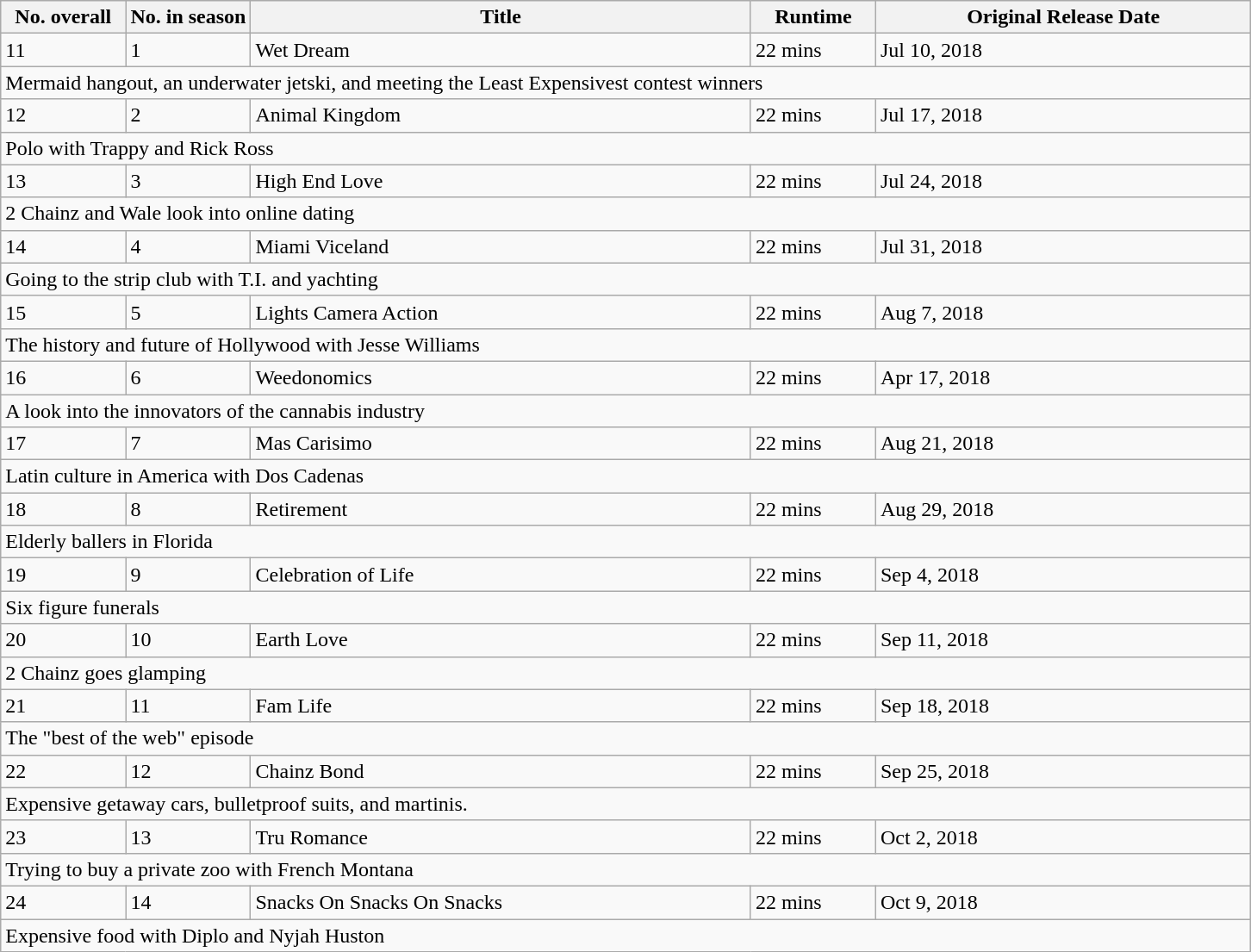<table class="wikitable">
<tr>
<th width=10%>No. overall</th>
<th width=10%>No. in season</th>
<th width=40%>Title</th>
<th width=10%>Runtime</th>
<th width=30%>Original Release Date</th>
</tr>
<tr>
<td>11</td>
<td>1</td>
<td>Wet Dream</td>
<td>22 mins</td>
<td>Jul 10, 2018</td>
</tr>
<tr>
<td colspan=5>Mermaid hangout, an underwater jetski, and meeting the Least Expensivest contest winners</td>
</tr>
<tr>
<td>12</td>
<td>2</td>
<td>Animal Kingdom</td>
<td>22 mins</td>
<td>Jul 17, 2018</td>
</tr>
<tr>
<td colspan=5>Polo with Trappy and Rick Ross</td>
</tr>
<tr>
<td>13</td>
<td>3</td>
<td>High End Love</td>
<td>22 mins</td>
<td>Jul 24, 2018</td>
</tr>
<tr>
<td colspan=5>2 Chainz and Wale look into online dating</td>
</tr>
<tr>
<td>14</td>
<td>4</td>
<td>Miami Viceland</td>
<td>22 mins</td>
<td>Jul 31, 2018</td>
</tr>
<tr>
<td colspan=5>Going to the strip club with T.I. and yachting</td>
</tr>
<tr>
<td>15</td>
<td>5</td>
<td>Lights Camera Action</td>
<td>22 mins</td>
<td>Aug 7, 2018</td>
</tr>
<tr>
<td colspan=5>The history and future of Hollywood with Jesse Williams</td>
</tr>
<tr>
<td>16</td>
<td>6</td>
<td>Weedonomics</td>
<td>22 mins</td>
<td>Apr 17, 2018</td>
</tr>
<tr>
<td colspan=5>A look into the innovators of the cannabis industry</td>
</tr>
<tr>
<td>17</td>
<td>7</td>
<td>Mas Carisimo</td>
<td>22 mins</td>
<td>Aug 21, 2018</td>
</tr>
<tr>
<td colspan=5>Latin culture in America with Dos Cadenas</td>
</tr>
<tr>
<td>18</td>
<td>8</td>
<td>Retirement</td>
<td>22 mins</td>
<td>Aug 29, 2018</td>
</tr>
<tr>
<td colspan=5>Elderly ballers in Florida</td>
</tr>
<tr>
<td>19</td>
<td>9</td>
<td>Celebration of Life</td>
<td>22 mins</td>
<td>Sep 4, 2018</td>
</tr>
<tr>
<td colspan=5>Six figure funerals</td>
</tr>
<tr>
<td>20</td>
<td>10</td>
<td>Earth Love</td>
<td>22 mins</td>
<td>Sep 11, 2018</td>
</tr>
<tr>
<td colspan=5>2 Chainz goes glamping</td>
</tr>
<tr>
<td>21</td>
<td>11</td>
<td>Fam Life</td>
<td>22 mins</td>
<td>Sep 18, 2018</td>
</tr>
<tr>
<td colspan=5>The "best of the web" episode</td>
</tr>
<tr>
<td>22</td>
<td>12</td>
<td>Chainz Bond</td>
<td>22 mins</td>
<td>Sep 25, 2018</td>
</tr>
<tr>
<td colspan=5>Expensive getaway cars, bulletproof suits, and martinis.</td>
</tr>
<tr>
<td>23</td>
<td>13</td>
<td>Tru Romance</td>
<td>22 mins</td>
<td>Oct 2, 2018</td>
</tr>
<tr>
<td colspan=5>Trying to buy a private zoo with French Montana</td>
</tr>
<tr>
<td>24</td>
<td>14</td>
<td>Snacks On Snacks On Snacks</td>
<td>22 mins</td>
<td>Oct 9, 2018</td>
</tr>
<tr>
<td colspan=5>Expensive food with Diplo and Nyjah Huston</td>
</tr>
</table>
